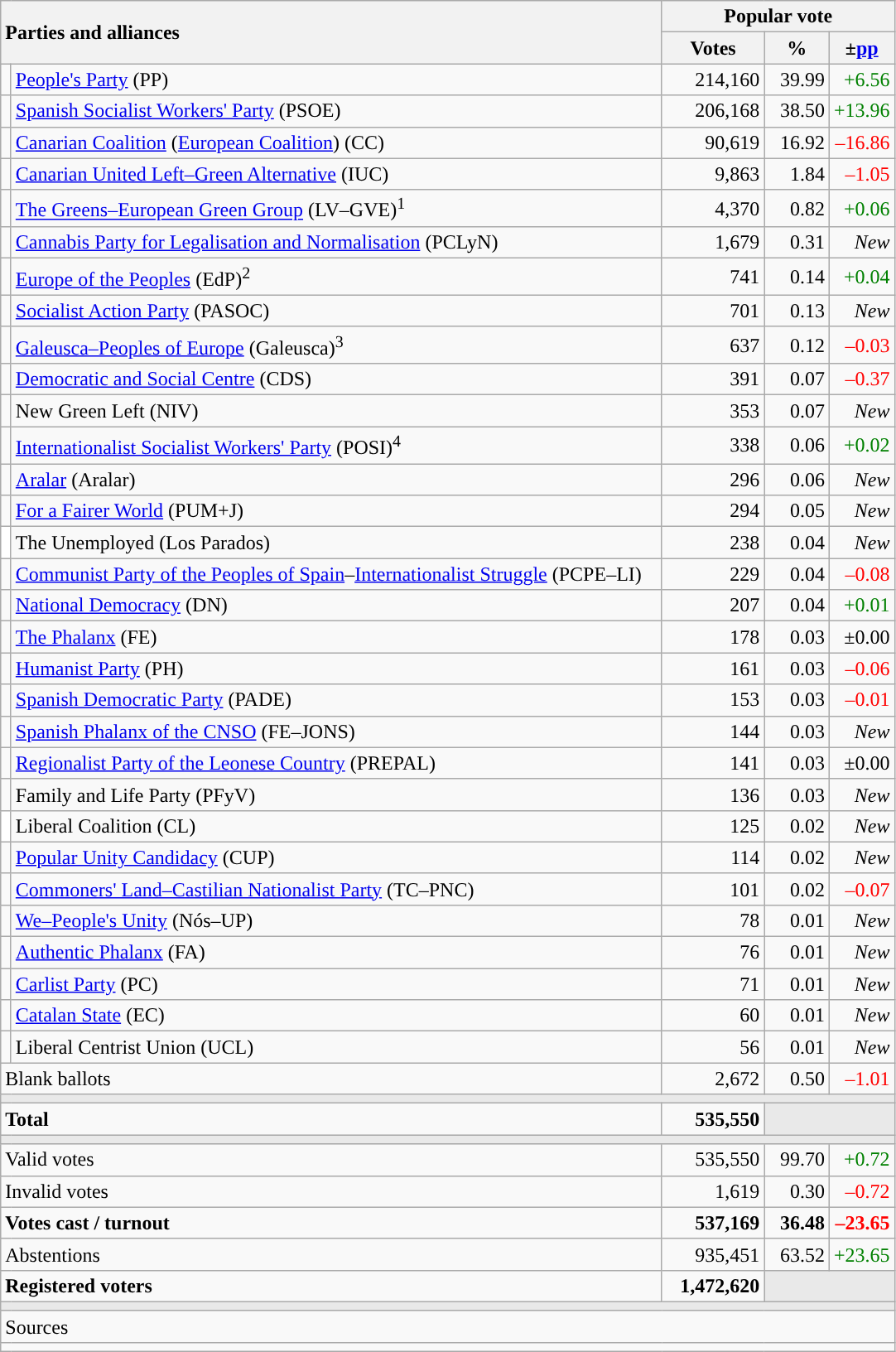<table class="wikitable" style="text-align:right">
<tr>
<th style="text-align:left;" rowspan="2" colspan="2" width="525">Parties and alliances</th>
<th colspan="3">Popular vote</th>
</tr>
<tr>
<th width="75">Votes</th>
<th width="45">%</th>
<th width="45">±<a href='#'>pp</a></th>
</tr>
<tr>
<td width="1" style="color:inherit;background:"></td>
<td align="left"><a href='#'>People's Party</a> (PP)</td>
<td>214,160</td>
<td>39.99</td>
<td style="color:green;">+6.56</td>
</tr>
<tr>
<td style="color:inherit;background:"></td>
<td align="left"><a href='#'>Spanish Socialist Workers' Party</a> (PSOE)</td>
<td>206,168</td>
<td>38.50</td>
<td style="color:green;">+13.96</td>
</tr>
<tr>
<td style="color:inherit;background:"></td>
<td align="left"><a href='#'>Canarian Coalition</a> (<a href='#'>European Coalition</a>) (CC)</td>
<td>90,619</td>
<td>16.92</td>
<td style="color:red;">–16.86</td>
</tr>
<tr>
<td style="color:inherit;background:"></td>
<td align="left"><a href='#'>Canarian United Left–Green Alternative</a> (IUC)</td>
<td>9,863</td>
<td>1.84</td>
<td style="color:red;">–1.05</td>
</tr>
<tr>
<td style="color:inherit;background:"></td>
<td align="left"><a href='#'>The Greens–European Green Group</a> (LV–GVE)<sup>1</sup></td>
<td>4,370</td>
<td>0.82</td>
<td style="color:green;">+0.06</td>
</tr>
<tr>
<td style="color:inherit;background:"></td>
<td align="left"><a href='#'>Cannabis Party for Legalisation and Normalisation</a> (PCLyN)</td>
<td>1,679</td>
<td>0.31</td>
<td><em>New</em></td>
</tr>
<tr>
<td style="color:inherit;background:"></td>
<td align="left"><a href='#'>Europe of the Peoples</a> (EdP)<sup>2</sup></td>
<td>741</td>
<td>0.14</td>
<td style="color:green;">+0.04</td>
</tr>
<tr>
<td style="color:inherit;background:"></td>
<td align="left"><a href='#'>Socialist Action Party</a> (PASOC)</td>
<td>701</td>
<td>0.13</td>
<td><em>New</em></td>
</tr>
<tr>
<td style="color:inherit;background:"></td>
<td align="left"><a href='#'>Galeusca–Peoples of Europe</a> (Galeusca)<sup>3</sup></td>
<td>637</td>
<td>0.12</td>
<td style="color:red;">–0.03</td>
</tr>
<tr>
<td style="color:inherit;background:"></td>
<td align="left"><a href='#'>Democratic and Social Centre</a> (CDS)</td>
<td>391</td>
<td>0.07</td>
<td style="color:red;">–0.37</td>
</tr>
<tr>
<td style="color:inherit;background:"></td>
<td align="left">New Green Left (NIV)</td>
<td>353</td>
<td>0.07</td>
<td><em>New</em></td>
</tr>
<tr>
<td style="color:inherit;background:"></td>
<td align="left"><a href='#'>Internationalist Socialist Workers' Party</a> (POSI)<sup>4</sup></td>
<td>338</td>
<td>0.06</td>
<td style="color:green;">+0.02</td>
</tr>
<tr>
<td style="color:inherit;background:"></td>
<td align="left"><a href='#'>Aralar</a> (Aralar)</td>
<td>296</td>
<td>0.06</td>
<td><em>New</em></td>
</tr>
<tr>
<td style="color:inherit;background:"></td>
<td align="left"><a href='#'>For a Fairer World</a> (PUM+J)</td>
<td>294</td>
<td>0.05</td>
<td><em>New</em></td>
</tr>
<tr>
<td bgcolor="white"></td>
<td align="left">The Unemployed (Los Parados)</td>
<td>238</td>
<td>0.04</td>
<td><em>New</em></td>
</tr>
<tr>
<td style="color:inherit;background:"></td>
<td align="left"><a href='#'>Communist Party of the Peoples of Spain</a>–<a href='#'>Internationalist Struggle</a> (PCPE–LI)</td>
<td>229</td>
<td>0.04</td>
<td style="color:red;">–0.08</td>
</tr>
<tr>
<td style="color:inherit;background:"></td>
<td align="left"><a href='#'>National Democracy</a> (DN)</td>
<td>207</td>
<td>0.04</td>
<td style="color:green;">+0.01</td>
</tr>
<tr>
<td style="color:inherit;background:"></td>
<td align="left"><a href='#'>The Phalanx</a> (FE)</td>
<td>178</td>
<td>0.03</td>
<td>±0.00</td>
</tr>
<tr>
<td style="color:inherit;background:"></td>
<td align="left"><a href='#'>Humanist Party</a> (PH)</td>
<td>161</td>
<td>0.03</td>
<td style="color:red;">–0.06</td>
</tr>
<tr>
<td style="color:inherit;background:"></td>
<td align="left"><a href='#'>Spanish Democratic Party</a> (PADE)</td>
<td>153</td>
<td>0.03</td>
<td style="color:red;">–0.01</td>
</tr>
<tr>
<td style="color:inherit;background:"></td>
<td align="left"><a href='#'>Spanish Phalanx of the CNSO</a> (FE–JONS)</td>
<td>144</td>
<td>0.03</td>
<td><em>New</em></td>
</tr>
<tr>
<td style="color:inherit;background:"></td>
<td align="left"><a href='#'>Regionalist Party of the Leonese Country</a> (PREPAL)</td>
<td>141</td>
<td>0.03</td>
<td>±0.00</td>
</tr>
<tr>
<td style="color:inherit;background:"></td>
<td align="left">Family and Life Party (PFyV)</td>
<td>136</td>
<td>0.03</td>
<td><em>New</em></td>
</tr>
<tr>
<td bgcolor="white"></td>
<td align="left">Liberal Coalition (CL)</td>
<td>125</td>
<td>0.02</td>
<td><em>New</em></td>
</tr>
<tr>
<td style="color:inherit;background:"></td>
<td align="left"><a href='#'>Popular Unity Candidacy</a> (CUP)</td>
<td>114</td>
<td>0.02</td>
<td><em>New</em></td>
</tr>
<tr>
<td style="color:inherit;background:"></td>
<td align="left"><a href='#'>Commoners' Land–Castilian Nationalist Party</a> (TC–PNC)</td>
<td>101</td>
<td>0.02</td>
<td style="color:red;">–0.07</td>
</tr>
<tr>
<td style="color:inherit;background:"></td>
<td align="left"><a href='#'>We–People's Unity</a> (Nós–UP)</td>
<td>78</td>
<td>0.01</td>
<td><em>New</em></td>
</tr>
<tr>
<td style="color:inherit;background:"></td>
<td align="left"><a href='#'>Authentic Phalanx</a> (FA)</td>
<td>76</td>
<td>0.01</td>
<td><em>New</em></td>
</tr>
<tr>
<td style="color:inherit;background:"></td>
<td align="left"><a href='#'>Carlist Party</a> (PC)</td>
<td>71</td>
<td>0.01</td>
<td><em>New</em></td>
</tr>
<tr>
<td style="color:inherit;background:"></td>
<td align="left"><a href='#'>Catalan State</a> (EC)</td>
<td>60</td>
<td>0.01</td>
<td><em>New</em></td>
</tr>
<tr>
<td style="color:inherit;background:"></td>
<td align="left">Liberal Centrist Union (UCL)</td>
<td>56</td>
<td>0.01</td>
<td><em>New</em></td>
</tr>
<tr>
<td align="left" colspan="2">Blank ballots</td>
<td>2,672</td>
<td>0.50</td>
<td style="color:red;">–1.01</td>
</tr>
<tr>
<td colspan="5" bgcolor="#E9E9E9"></td>
</tr>
<tr style="font-weight:bold;">
<td align="left" colspan="2">Total</td>
<td>535,550</td>
<td bgcolor="#E9E9E9" colspan="2"></td>
</tr>
<tr>
<td colspan="5" bgcolor="#E9E9E9"></td>
</tr>
<tr>
<td align="left" colspan="2">Valid votes</td>
<td>535,550</td>
<td>99.70</td>
<td style="color:green;">+0.72</td>
</tr>
<tr>
<td align="left" colspan="2">Invalid votes</td>
<td>1,619</td>
<td>0.30</td>
<td style="color:red;">–0.72</td>
</tr>
<tr style="font-weight:bold;">
<td align="left" colspan="2">Votes cast / turnout</td>
<td>537,169</td>
<td>36.48</td>
<td style="color:red;">–23.65</td>
</tr>
<tr>
<td align="left" colspan="2">Abstentions</td>
<td>935,451</td>
<td>63.52</td>
<td style="color:green;">+23.65</td>
</tr>
<tr style="font-weight:bold;">
<td align="left" colspan="2">Registered voters</td>
<td>1,472,620</td>
<td bgcolor="#E9E9E9" colspan="2"></td>
</tr>
<tr>
<td colspan="5" bgcolor="#E9E9E9"></td>
</tr>
<tr>
<td align="left" colspan="5">Sources</td>
</tr>
<tr>
<td colspan="5" style="text-align:left; max-width:680px;"></td>
</tr>
</table>
